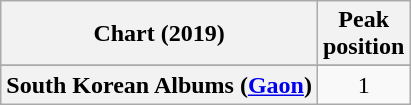<table class="wikitable sortable plainrowheaders" style="text-align:center">
<tr>
<th scope="col">Chart (2019)</th>
<th scope="col">Peak<br>position</th>
</tr>
<tr>
</tr>
<tr>
<th scope="row">South Korean Albums (<a href='#'>Gaon</a>)</th>
<td>1</td>
</tr>
</table>
